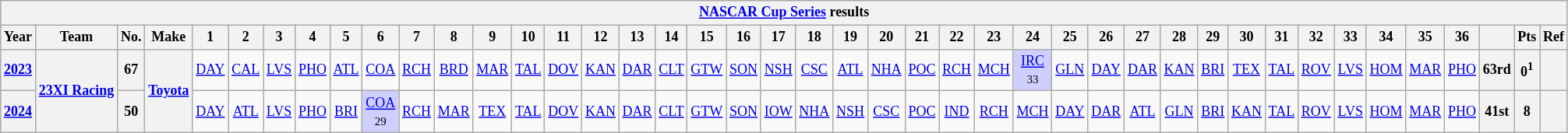<table class="wikitable" style="text-align:center; font-size:75%">
<tr>
<th colspan=43><a href='#'>NASCAR Cup Series</a> results</th>
</tr>
<tr>
<th>Year</th>
<th>Team</th>
<th>No.</th>
<th>Make</th>
<th>1</th>
<th>2</th>
<th>3</th>
<th>4</th>
<th>5</th>
<th>6</th>
<th>7</th>
<th>8</th>
<th>9</th>
<th>10</th>
<th>11</th>
<th>12</th>
<th>13</th>
<th>14</th>
<th>15</th>
<th>16</th>
<th>17</th>
<th>18</th>
<th>19</th>
<th>20</th>
<th>21</th>
<th>22</th>
<th>23</th>
<th>24</th>
<th>25</th>
<th>26</th>
<th>27</th>
<th>28</th>
<th>29</th>
<th>30</th>
<th>31</th>
<th>32</th>
<th>33</th>
<th>34</th>
<th>35</th>
<th>36</th>
<th></th>
<th>Pts</th>
<th>Ref</th>
</tr>
<tr>
<th><a href='#'>2023</a></th>
<th rowspan=2 nowrap><a href='#'>23XI Racing</a></th>
<th>67</th>
<th rowspan=2><a href='#'>Toyota</a></th>
<td><a href='#'>DAY</a></td>
<td><a href='#'>CAL</a></td>
<td><a href='#'>LVS</a></td>
<td><a href='#'>PHO</a></td>
<td><a href='#'>ATL</a></td>
<td><a href='#'>COA</a></td>
<td><a href='#'>RCH</a></td>
<td><a href='#'>BRD</a></td>
<td><a href='#'>MAR</a></td>
<td><a href='#'>TAL</a></td>
<td><a href='#'>DOV</a></td>
<td><a href='#'>KAN</a></td>
<td><a href='#'>DAR</a></td>
<td><a href='#'>CLT</a></td>
<td><a href='#'>GTW</a></td>
<td><a href='#'>SON</a></td>
<td><a href='#'>NSH</a></td>
<td><a href='#'>CSC</a></td>
<td><a href='#'>ATL</a></td>
<td><a href='#'>NHA</a></td>
<td><a href='#'>POC</a></td>
<td><a href='#'>RCH</a></td>
<td><a href='#'>MCH</a></td>
<td style="background:#CFCFFF;"><a href='#'>IRC</a><br><small>33</small></td>
<td><a href='#'>GLN</a></td>
<td><a href='#'>DAY</a></td>
<td><a href='#'>DAR</a></td>
<td><a href='#'>KAN</a></td>
<td><a href='#'>BRI</a></td>
<td><a href='#'>TEX</a></td>
<td><a href='#'>TAL</a></td>
<td><a href='#'>ROV</a></td>
<td><a href='#'>LVS</a></td>
<td><a href='#'>HOM</a></td>
<td><a href='#'>MAR</a></td>
<td><a href='#'>PHO</a></td>
<th>63rd</th>
<th>0<sup>1</sup></th>
<th></th>
</tr>
<tr>
<th><a href='#'>2024</a></th>
<th>50</th>
<td><a href='#'>DAY</a></td>
<td><a href='#'>ATL</a></td>
<td><a href='#'>LVS</a></td>
<td><a href='#'>PHO</a></td>
<td><a href='#'>BRI</a></td>
<td style="background:#CFCFFF;"><a href='#'>COA</a><br><small>29</small></td>
<td><a href='#'>RCH</a></td>
<td><a href='#'>MAR</a></td>
<td><a href='#'>TEX</a></td>
<td><a href='#'>TAL</a></td>
<td><a href='#'>DOV</a></td>
<td><a href='#'>KAN</a></td>
<td><a href='#'>DAR</a></td>
<td><a href='#'>CLT</a></td>
<td><a href='#'>GTW</a></td>
<td><a href='#'>SON</a></td>
<td><a href='#'>IOW</a></td>
<td><a href='#'>NHA</a></td>
<td><a href='#'>NSH</a></td>
<td><a href='#'>CSC</a></td>
<td><a href='#'>POC</a></td>
<td><a href='#'>IND</a></td>
<td><a href='#'>RCH</a></td>
<td><a href='#'>MCH</a></td>
<td><a href='#'>DAY</a></td>
<td><a href='#'>DAR</a></td>
<td><a href='#'>ATL</a></td>
<td><a href='#'>GLN</a></td>
<td><a href='#'>BRI</a></td>
<td><a href='#'>KAN</a></td>
<td><a href='#'>TAL</a></td>
<td><a href='#'>ROV</a></td>
<td><a href='#'>LVS</a></td>
<td><a href='#'>HOM</a></td>
<td><a href='#'>MAR</a></td>
<td><a href='#'>PHO</a></td>
<th>41st</th>
<th>8</th>
<th></th>
</tr>
</table>
